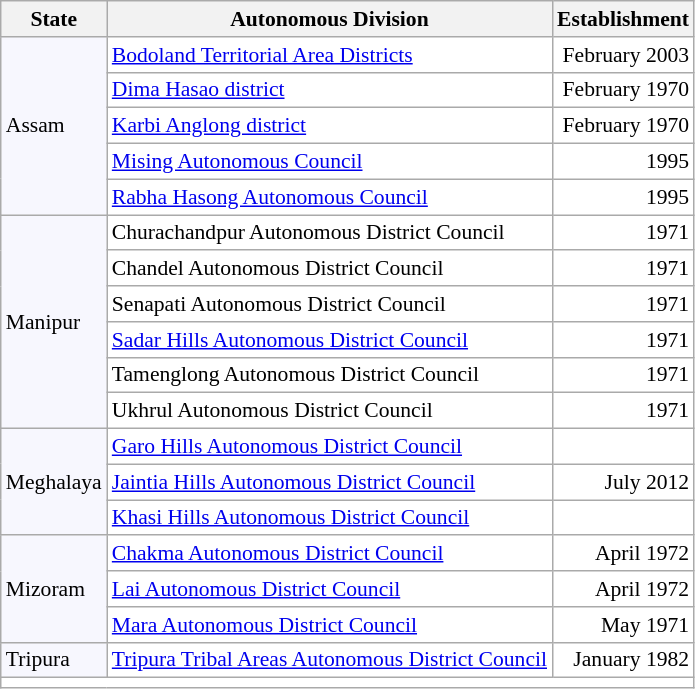<table class="wikitable" style="font-size:0.9em; background:#fff;">
<tr>
<th>State</th>
<th>Autonomous Division</th>
<th>Establishment</th>
</tr>
<tr>
<td rowspan="5" style="background:#f7f7fe;">Assam</td>
<td><a href='#'>Bodoland Territorial Area Districts</a></td>
<td style="text-align:right;">February 2003</td>
</tr>
<tr>
<td><a href='#'>Dima Hasao district</a></td>
<td style="text-align:right;">February 1970</td>
</tr>
<tr>
<td><a href='#'>Karbi Anglong district</a></td>
<td style="text-align:right;">February 1970</td>
</tr>
<tr>
<td><a href='#'>Mising Autonomous Council</a></td>
<td style="text-align:right;">1995</td>
</tr>
<tr>
<td><a href='#'>Rabha Hasong Autonomous Council</a></td>
<td style="text-align:right;">1995</td>
</tr>
<tr>
<td rowspan="6" style="background:#f7f7fe;">Manipur</td>
<td>Churachandpur Autonomous District Council</td>
<td style="text-align:right;">1971</td>
</tr>
<tr>
<td>Chandel Autonomous District Council</td>
<td style="text-align:right;">1971</td>
</tr>
<tr>
<td>Senapati Autonomous District Council</td>
<td style="text-align:right;">1971</td>
</tr>
<tr>
<td><a href='#'>Sadar Hills Autonomous District Council</a></td>
<td style="text-align:right;">1971</td>
</tr>
<tr>
<td>Tamenglong Autonomous District Council</td>
<td style="text-align:right;">1971</td>
</tr>
<tr>
<td>Ukhrul Autonomous District Council</td>
<td style="text-align:right;">1971</td>
</tr>
<tr>
<td rowspan="3" style="background:#f7f7fe;">Meghalaya</td>
<td><a href='#'>Garo Hills Autonomous District Council</a></td>
<td></td>
</tr>
<tr>
<td><a href='#'>Jaintia Hills Autonomous District Council</a></td>
<td style="text-align:right;">July 2012</td>
</tr>
<tr>
<td><a href='#'>Khasi Hills Autonomous District Council</a></td>
<td></td>
</tr>
<tr>
<td rowspan="3" style="background:#f7f7fe;">Mizoram</td>
<td><a href='#'>Chakma Autonomous District Council</a></td>
<td style="text-align:right;">April 1972</td>
</tr>
<tr>
<td><a href='#'>Lai Autonomous District Council</a></td>
<td style="text-align:right;">April 1972</td>
</tr>
<tr>
<td><a href='#'>Mara Autonomous District Council</a></td>
<td style="text-align:right;">May 1971</td>
</tr>
<tr>
<td style="background:#f7f7fe;">Tripura</td>
<td><a href='#'>Tripura Tribal Areas Autonomous District Council</a></td>
<td style="text-align:right;">January 1982</td>
</tr>
<tr>
<td colspan="3" style="text-align:left;"></td>
</tr>
</table>
